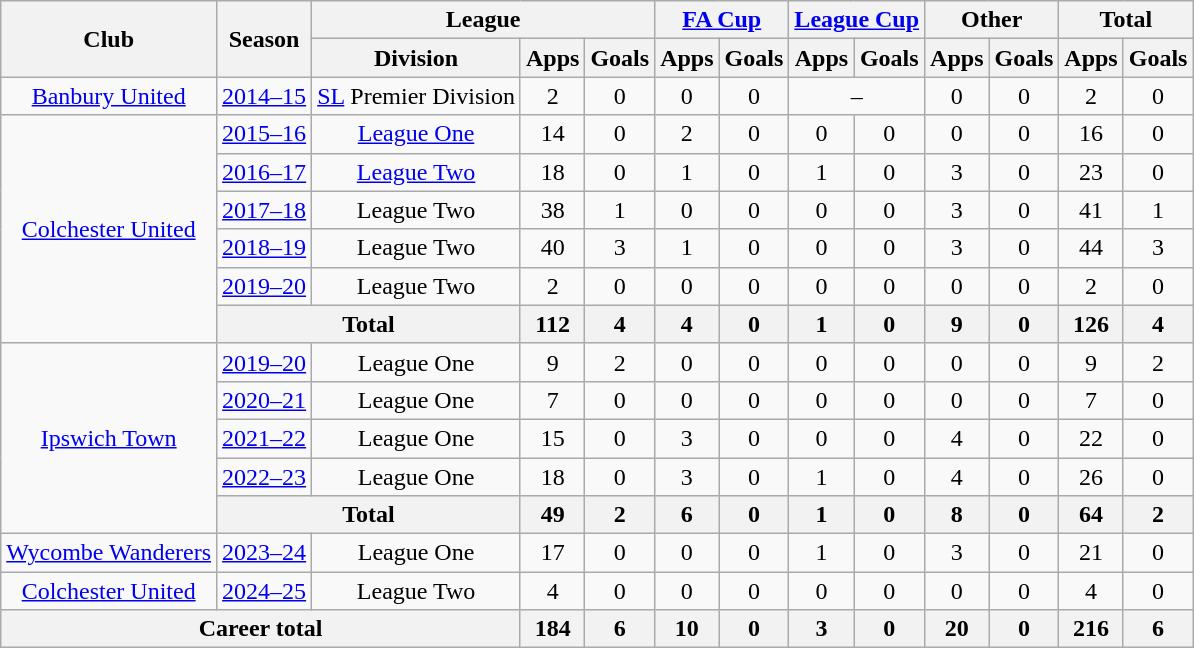<table class=wikitable style="text-align: center;">
<tr>
<th rowspan=2>Club</th>
<th rowspan=2>Season</th>
<th colspan=3>League</th>
<th colspan=2><a href='#'>FA Cup</a></th>
<th colspan=2><a href='#'>League Cup</a></th>
<th colspan=2>Other</th>
<th colspan=2>Total</th>
</tr>
<tr>
<th>Division</th>
<th>Apps</th>
<th>Goals</th>
<th>Apps</th>
<th>Goals</th>
<th>Apps</th>
<th>Goals</th>
<th>Apps</th>
<th>Goals</th>
<th>Apps</th>
<th>Goals</th>
</tr>
<tr>
<td><a href='#'>Banbury United</a></td>
<td><a href='#'>2014–15</a></td>
<td><a href='#'>SL</a> Premier Division</td>
<td>2</td>
<td>0</td>
<td>0</td>
<td>0</td>
<td colspan=2>–</td>
<td>0</td>
<td>0</td>
<td>2</td>
<td>0</td>
</tr>
<tr>
<td rowspan=6><a href='#'>Colchester United</a></td>
<td><a href='#'>2015–16</a></td>
<td><a href='#'>League One</a></td>
<td>14</td>
<td>0</td>
<td>2</td>
<td>0</td>
<td>0</td>
<td>0</td>
<td>0</td>
<td>0</td>
<td>16</td>
<td>0</td>
</tr>
<tr>
<td><a href='#'>2016–17</a></td>
<td><a href='#'>League Two</a></td>
<td>18</td>
<td>0</td>
<td>1</td>
<td>0</td>
<td>1</td>
<td>0</td>
<td>3</td>
<td>0</td>
<td>23</td>
<td>0</td>
</tr>
<tr>
<td><a href='#'>2017–18</a></td>
<td>League Two</td>
<td>38</td>
<td>1</td>
<td>0</td>
<td>0</td>
<td>0</td>
<td>0</td>
<td>3</td>
<td>0</td>
<td>41</td>
<td>1</td>
</tr>
<tr>
<td><a href='#'>2018–19</a></td>
<td>League Two</td>
<td>40</td>
<td>3</td>
<td>1</td>
<td>0</td>
<td>0</td>
<td>0</td>
<td>3</td>
<td>0</td>
<td>44</td>
<td>3</td>
</tr>
<tr>
<td><a href='#'>2019–20</a></td>
<td>League Two</td>
<td>2</td>
<td>0</td>
<td>0</td>
<td>0</td>
<td>0</td>
<td>0</td>
<td>0</td>
<td>0</td>
<td>2</td>
<td>0</td>
</tr>
<tr>
<th colspan=2>Total</th>
<th>112</th>
<th>4</th>
<th>4</th>
<th>0</th>
<th>1</th>
<th>0</th>
<th>9</th>
<th>0</th>
<th>126</th>
<th>4</th>
</tr>
<tr>
<td rowspan=5><a href='#'>Ipswich Town</a></td>
<td><a href='#'>2019–20</a></td>
<td>League One</td>
<td>9</td>
<td>2</td>
<td>0</td>
<td>0</td>
<td>0</td>
<td>0</td>
<td>0</td>
<td>0</td>
<td>9</td>
<td>2</td>
</tr>
<tr>
<td><a href='#'>2020–21</a></td>
<td>League One</td>
<td>7</td>
<td>0</td>
<td>0</td>
<td>0</td>
<td>0</td>
<td>0</td>
<td>0</td>
<td>0</td>
<td>7</td>
<td>0</td>
</tr>
<tr>
<td><a href='#'>2021–22</a></td>
<td>League One</td>
<td>15</td>
<td>0</td>
<td>3</td>
<td>0</td>
<td>0</td>
<td>0</td>
<td>4</td>
<td>0</td>
<td>22</td>
<td>0</td>
</tr>
<tr>
<td><a href='#'>2022–23</a></td>
<td>League One</td>
<td>18</td>
<td>0</td>
<td>3</td>
<td>0</td>
<td>1</td>
<td>0</td>
<td>4</td>
<td>0</td>
<td>26</td>
<td>0</td>
</tr>
<tr>
<th colspan=2>Total</th>
<th>49</th>
<th>2</th>
<th>6</th>
<th>0</th>
<th>1</th>
<th>0</th>
<th>8</th>
<th>0</th>
<th>64</th>
<th>2</th>
</tr>
<tr>
<td><a href='#'>Wycombe Wanderers</a></td>
<td><a href='#'>2023–24</a></td>
<td>League One</td>
<td>17</td>
<td>0</td>
<td>0</td>
<td>0</td>
<td>1</td>
<td>0</td>
<td>3</td>
<td>0</td>
<td>21</td>
<td>0</td>
</tr>
<tr>
<td><a href='#'>Colchester United</a></td>
<td><a href='#'>2024–25</a></td>
<td>League Two</td>
<td>4</td>
<td>0</td>
<td>0</td>
<td>0</td>
<td>0</td>
<td>0</td>
<td>0</td>
<td>0</td>
<td>4</td>
<td>0</td>
</tr>
<tr>
<th colspan=3>Career total</th>
<th>184</th>
<th>6</th>
<th>10</th>
<th>0</th>
<th>3</th>
<th>0</th>
<th>20</th>
<th>0</th>
<th>216</th>
<th>6</th>
</tr>
</table>
